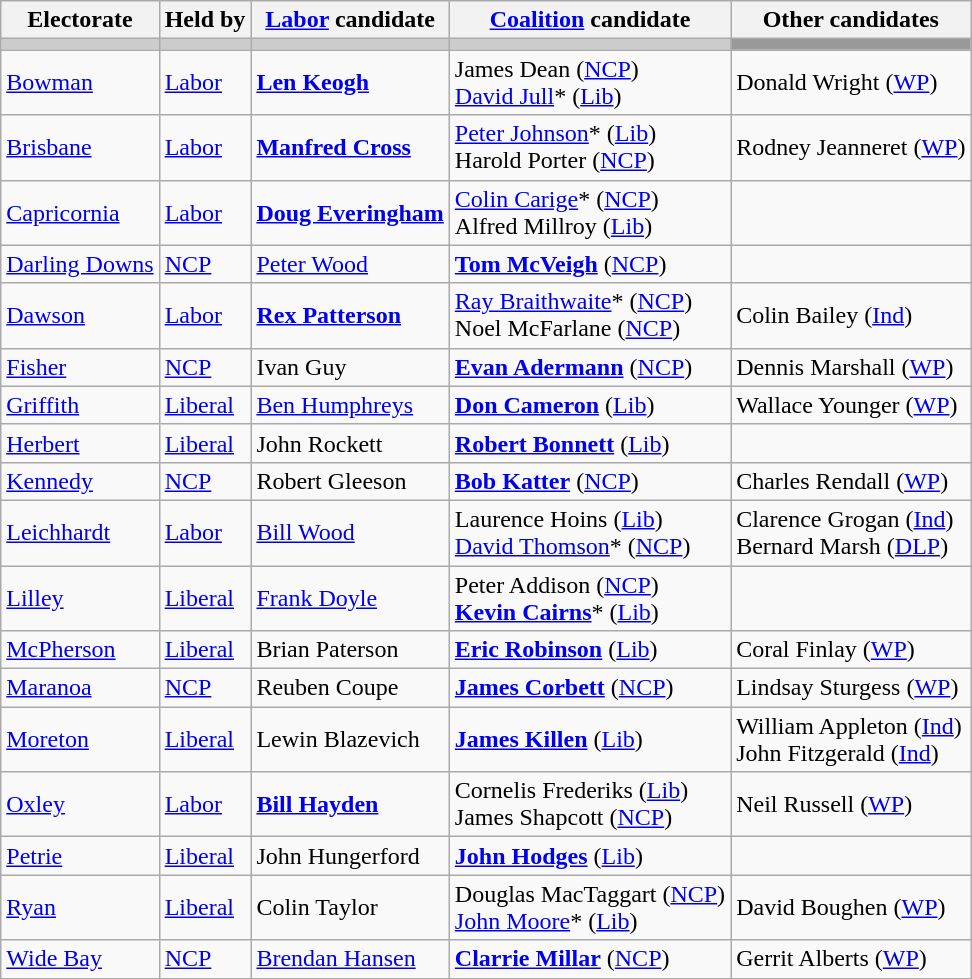<table class="wikitable">
<tr>
<th>Electorate</th>
<th>Held by</th>
<th><a href='#'>Labor</a> candidate</th>
<th><a href='#'>Coalition</a> candidate</th>
<th>Other candidates</th>
</tr>
<tr bgcolor="#cccccc">
<td></td>
<td></td>
<td></td>
<td></td>
<td bgcolor="#999999"></td>
</tr>
<tr>
<td><a href='#'>Bowman</a></td>
<td><a href='#'>Labor</a></td>
<td><strong><a href='#'>Len Keogh</a></strong></td>
<td>James Dean (<a href='#'>NCP</a>)<br><a href='#'>David Jull</a>* (<a href='#'>Lib</a>)</td>
<td>Donald Wright (<a href='#'>WP</a>)</td>
</tr>
<tr>
<td><a href='#'>Brisbane</a></td>
<td><a href='#'>Labor</a></td>
<td><strong><a href='#'>Manfred Cross</a></strong></td>
<td><a href='#'>Peter Johnson</a>* (<a href='#'>Lib</a>)<br>Harold Porter (<a href='#'>NCP</a>)</td>
<td>Rodney Jeanneret (<a href='#'>WP</a>)</td>
</tr>
<tr>
<td><a href='#'>Capricornia</a></td>
<td><a href='#'>Labor</a></td>
<td><strong><a href='#'>Doug Everingham</a></strong></td>
<td><a href='#'>Colin Carige</a>* (<a href='#'>NCP</a>)<br>Alfred Millroy (<a href='#'>Lib</a>)</td>
<td></td>
</tr>
<tr>
<td><a href='#'>Darling Downs</a></td>
<td><a href='#'>NCP</a></td>
<td><a href='#'>Peter Wood</a></td>
<td><strong><a href='#'>Tom McVeigh</a></strong> (<a href='#'>NCP</a>)</td>
<td></td>
</tr>
<tr>
<td><a href='#'>Dawson</a></td>
<td><a href='#'>Labor</a></td>
<td><strong><a href='#'>Rex Patterson</a></strong></td>
<td><a href='#'>Ray Braithwaite</a>* (<a href='#'>NCP</a>)<br>Noel McFarlane (<a href='#'>NCP</a>)</td>
<td>Colin Bailey (<a href='#'>Ind</a>)</td>
</tr>
<tr>
<td><a href='#'>Fisher</a></td>
<td><a href='#'>NCP</a></td>
<td>Ivan Guy</td>
<td><strong><a href='#'>Evan Adermann</a></strong> (<a href='#'>NCP</a>)</td>
<td>Dennis Marshall (<a href='#'>WP</a>)</td>
</tr>
<tr>
<td><a href='#'>Griffith</a></td>
<td><a href='#'>Liberal</a></td>
<td><a href='#'>Ben Humphreys</a></td>
<td><strong><a href='#'>Don Cameron</a></strong> (<a href='#'>Lib</a>)</td>
<td>Wallace Younger (<a href='#'>WP</a>)</td>
</tr>
<tr>
<td><a href='#'>Herbert</a></td>
<td><a href='#'>Liberal</a></td>
<td>John Rockett</td>
<td><strong><a href='#'>Robert Bonnett</a></strong> (<a href='#'>Lib</a>)</td>
<td></td>
</tr>
<tr>
<td><a href='#'>Kennedy</a></td>
<td><a href='#'>NCP</a></td>
<td>Robert Gleeson</td>
<td><strong><a href='#'>Bob Katter</a></strong> (<a href='#'>NCP</a>)</td>
<td>Charles Rendall (<a href='#'>WP</a>)</td>
</tr>
<tr>
<td><a href='#'>Leichhardt</a></td>
<td><a href='#'>Labor</a></td>
<td><a href='#'>Bill Wood</a></td>
<td>Laurence Hoins (<a href='#'>Lib</a>)<br><a href='#'>David Thomson</a>* (<a href='#'>NCP</a>)</td>
<td>Clarence Grogan (<a href='#'>Ind</a>)<br>Bernard Marsh (<a href='#'>DLP</a>)</td>
</tr>
<tr>
<td><a href='#'>Lilley</a></td>
<td><a href='#'>Liberal</a></td>
<td><a href='#'>Frank Doyle</a></td>
<td>Peter Addison (<a href='#'>NCP</a>)<br><strong><a href='#'>Kevin Cairns</a></strong>* (<a href='#'>Lib</a>)</td>
<td></td>
</tr>
<tr>
<td><a href='#'>McPherson</a></td>
<td><a href='#'>Liberal</a></td>
<td>Brian Paterson</td>
<td><strong><a href='#'>Eric Robinson</a></strong> (<a href='#'>Lib</a>)</td>
<td>Coral Finlay (<a href='#'>WP</a>)</td>
</tr>
<tr>
<td><a href='#'>Maranoa</a></td>
<td><a href='#'>NCP</a></td>
<td>Reuben Coupe</td>
<td><strong><a href='#'>James Corbett</a></strong> (<a href='#'>NCP</a>)</td>
<td>Lindsay Sturgess (<a href='#'>WP</a>)</td>
</tr>
<tr>
<td><a href='#'>Moreton</a></td>
<td><a href='#'>Liberal</a></td>
<td>Lewin Blazevich</td>
<td><strong><a href='#'>James Killen</a></strong> (<a href='#'>Lib</a>)</td>
<td>William Appleton (<a href='#'>Ind</a>)<br>John Fitzgerald (<a href='#'>Ind</a>)</td>
</tr>
<tr>
<td><a href='#'>Oxley</a></td>
<td><a href='#'>Labor</a></td>
<td><strong><a href='#'>Bill Hayden</a></strong></td>
<td>Cornelis Frederiks (<a href='#'>Lib</a>)<br>James Shapcott (<a href='#'>NCP</a>)</td>
<td>Neil Russell (<a href='#'>WP</a>)</td>
</tr>
<tr>
<td><a href='#'>Petrie</a></td>
<td><a href='#'>Liberal</a></td>
<td>John Hungerford</td>
<td><strong><a href='#'>John Hodges</a></strong> (<a href='#'>Lib</a>)</td>
<td></td>
</tr>
<tr>
<td><a href='#'>Ryan</a></td>
<td><a href='#'>Liberal</a></td>
<td>Colin Taylor</td>
<td>Douglas MacTaggart (<a href='#'>NCP</a>)<br><a href='#'>John Moore</a>* (<a href='#'>Lib</a>)</td>
<td>David Boughen (<a href='#'>WP</a>)</td>
</tr>
<tr>
<td><a href='#'>Wide Bay</a></td>
<td><a href='#'>NCP</a></td>
<td><a href='#'>Brendan Hansen</a></td>
<td><strong><a href='#'>Clarrie Millar</a></strong> (<a href='#'>NCP</a>)</td>
<td>Gerrit Alberts (<a href='#'>WP</a>)</td>
</tr>
</table>
